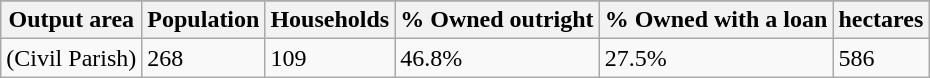<table class="wikitable">
<tr>
</tr>
<tr>
<th>Output area</th>
<th>Population</th>
<th>Households</th>
<th>% Owned outright</th>
<th>% Owned with a loan</th>
<th>hectares</th>
</tr>
<tr>
<td>(Civil Parish)</td>
<td>268</td>
<td>109</td>
<td>46.8%</td>
<td>27.5%</td>
<td>586</td>
</tr>
</table>
